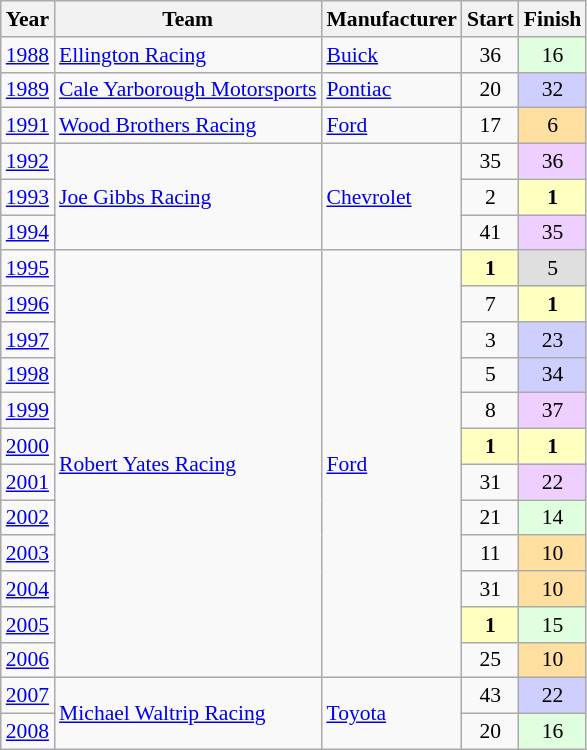<table class="wikitable" style="font-size: 90%;">
<tr>
<th>Year</th>
<th>Team</th>
<th>Manufacturer</th>
<th>Start</th>
<th>Finish</th>
</tr>
<tr>
<td><a href='#'>1988</a></td>
<td><a href='#'>Ellington Racing</a></td>
<td><a href='#'>Buick</a></td>
<td align=center>36</td>
<td align=center style="background:#DFFFDF;">16</td>
</tr>
<tr>
<td><a href='#'>1989</a></td>
<td><a href='#'>Cale Yarborough Motorsports</a></td>
<td><a href='#'>Pontiac</a></td>
<td align=center>20</td>
<td align=center style="background:#CFCFFF;">32</td>
</tr>
<tr>
<td><a href='#'>1991</a></td>
<td><a href='#'>Wood Brothers Racing</a></td>
<td><a href='#'>Ford</a></td>
<td align=center>17</td>
<td align=center style="background:#FFDF9F;">6</td>
</tr>
<tr>
<td><a href='#'>1992</a></td>
<td rowspan=3><a href='#'>Joe Gibbs Racing</a></td>
<td rowspan=3><a href='#'>Chevrolet</a></td>
<td align=center>35</td>
<td align=center style="background:#EFCFFF;">36</td>
</tr>
<tr>
<td><a href='#'>1993</a></td>
<td align=center>2</td>
<td align=center style="background:#FFFFBF;"><strong>1</strong></td>
</tr>
<tr>
<td><a href='#'>1994</a></td>
<td align=center>41</td>
<td align=center style="background:#EFCFFF;">35</td>
</tr>
<tr>
<td><a href='#'>1995</a></td>
<td rowspan=12><a href='#'>Robert Yates Racing</a></td>
<td rowspan=12><a href='#'>Ford</a></td>
<td align=center style="background:#FFFFBF;"><strong>1</strong></td>
<td align=center style="background:#DFDFDF;">5</td>
</tr>
<tr>
<td><a href='#'>1996</a></td>
<td align=center>7</td>
<td align=center style="background:#FFFFBF;"><strong>1</strong></td>
</tr>
<tr>
<td><a href='#'>1997</a></td>
<td align=center>3</td>
<td align=center style="background:#CFCFFF;">23</td>
</tr>
<tr>
<td><a href='#'>1998</a></td>
<td align=center>5</td>
<td align=center style="background:#CFCFFF;">34</td>
</tr>
<tr>
<td><a href='#'>1999</a></td>
<td align=center>8</td>
<td align=center style="background:#EFCFFF;">37</td>
</tr>
<tr>
<td><a href='#'>2000</a></td>
<td align=center style="background:#FFFFBF;"><strong>1</strong></td>
<td align=center style="background:#FFFFBF;"><strong>1</strong></td>
</tr>
<tr>
<td><a href='#'>2001</a></td>
<td align=center>31</td>
<td align=center style="background:#EFCFFF;">22</td>
</tr>
<tr>
<td><a href='#'>2002</a></td>
<td align=center>21</td>
<td align=center style="background:#DFFFDF;">14</td>
</tr>
<tr>
<td><a href='#'>2003</a></td>
<td align=center>11</td>
<td align=center style="background:#FFDF9F;">10</td>
</tr>
<tr>
<td><a href='#'>2004</a></td>
<td align=center>31</td>
<td align=center style="background:#FFDF9F;">10</td>
</tr>
<tr>
<td><a href='#'>2005</a></td>
<td align=center style="background:#FFFFBF;"><strong>1</strong></td>
<td align=center style="background:#DFFFDF;">15</td>
</tr>
<tr>
<td><a href='#'>2006</a></td>
<td align=center>25</td>
<td align=center style="background:#FFDF9F;">10</td>
</tr>
<tr>
<td><a href='#'>2007</a></td>
<td rowspan=2><a href='#'>Michael Waltrip Racing</a></td>
<td rowspan=2><a href='#'>Toyota</a></td>
<td align=center>43</td>
<td align=center style="background:#CFCFFF;">22</td>
</tr>
<tr>
<td><a href='#'>2008</a></td>
<td align=center>20</td>
<td align=center style="background:#DFFFDF;">16</td>
</tr>
</table>
